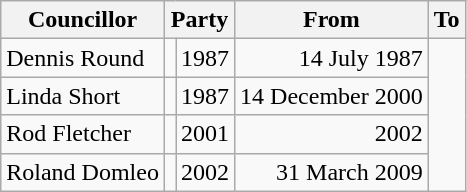<table class=wikitable>
<tr>
<th>Councillor</th>
<th colspan=2>Party</th>
<th>From</th>
<th>To</th>
</tr>
<tr>
<td>Dennis Round</td>
<td></td>
<td align=right>1987</td>
<td align=right>14 July 1987</td>
</tr>
<tr>
<td>Linda Short</td>
<td></td>
<td align=right>1987</td>
<td align=right>14 December 2000</td>
</tr>
<tr>
<td>Rod Fletcher</td>
<td></td>
<td align=right>2001</td>
<td align=right>2002</td>
</tr>
<tr>
<td>Roland Domleo</td>
<td></td>
<td align=right>2002</td>
<td align=right>31 March 2009</td>
</tr>
</table>
